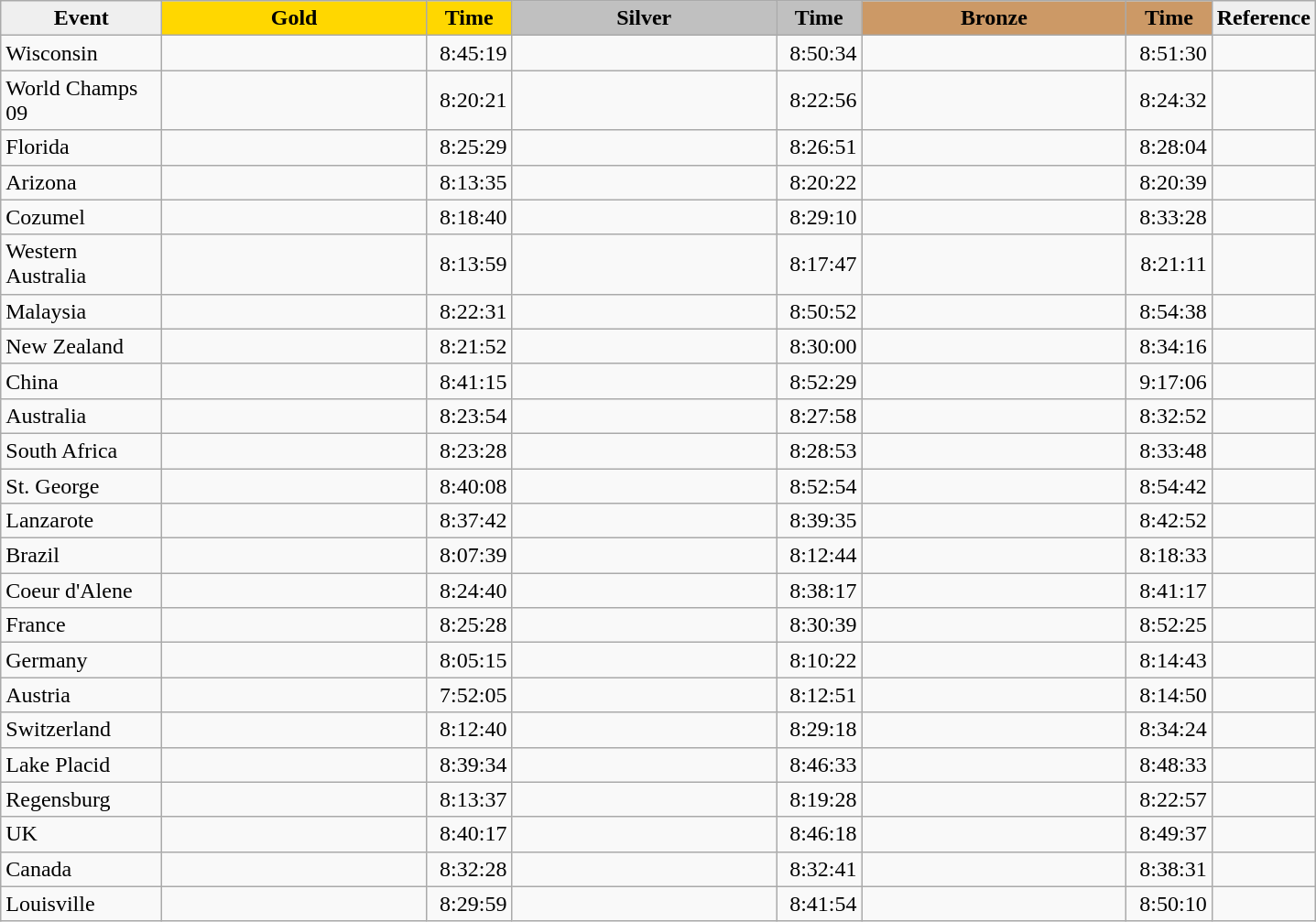<table class="wikitable sortable">
<tr align="center">
<td width="110" bgcolor="efefef"><strong>Event</strong></td>
<td width="185" bgcolor="gold"><strong>Gold</strong></td>
<td width="55" bgcolor="gold"><strong>Time</strong></td>
<td width="185" bgcolor="silver"><strong>Silver</strong></td>
<td width="55" bgcolor="silver"><strong>Time</strong></td>
<td width="185" bgcolor="cc9966"><strong>Bronze</strong></td>
<td width="55" bgcolor="cc9966"><strong>Time</strong></td>
<td class="unsortable" bgcolor="efefef"><strong>Reference</strong></td>
</tr>
<tr>
<td>Wisconsin</td>
<td></td>
<td align="right">8:45:19</td>
<td></td>
<td align="right">8:50:34</td>
<td></td>
<td align="right">8:51:30</td>
<td></td>
</tr>
<tr>
<td>World Champs 09</td>
<td></td>
<td align="right">8:20:21</td>
<td></td>
<td align="right">8:22:56</td>
<td></td>
<td align="right">8:24:32</td>
<td></td>
</tr>
<tr>
<td>Florida</td>
<td></td>
<td align="right">8:25:29</td>
<td></td>
<td align="right">8:26:51</td>
<td></td>
<td align="right">8:28:04</td>
<td></td>
</tr>
<tr>
<td>Arizona</td>
<td></td>
<td align="right">8:13:35</td>
<td></td>
<td align="right">8:20:22</td>
<td></td>
<td align="right">8:20:39</td>
<td></td>
</tr>
<tr>
<td>Cozumel</td>
<td></td>
<td align="right">8:18:40</td>
<td></td>
<td align="right">8:29:10</td>
<td></td>
<td align="right">8:33:28</td>
<td></td>
</tr>
<tr>
<td>Western Australia</td>
<td></td>
<td align="right">8:13:59</td>
<td></td>
<td align="right">8:17:47</td>
<td></td>
<td align="right">8:21:11</td>
<td></td>
</tr>
<tr>
<td>Malaysia</td>
<td></td>
<td align="right">8:22:31</td>
<td></td>
<td align="right">8:50:52</td>
<td></td>
<td align="right">8:54:38</td>
<td></td>
</tr>
<tr>
<td>New Zealand</td>
<td></td>
<td align="right">8:21:52</td>
<td></td>
<td align="right">8:30:00</td>
<td></td>
<td align="right">8:34:16</td>
<td></td>
</tr>
<tr>
<td>China</td>
<td></td>
<td align="right">8:41:15</td>
<td></td>
<td align="right">8:52:29</td>
<td></td>
<td align="right">9:17:06</td>
<td></td>
</tr>
<tr>
<td>Australia</td>
<td></td>
<td align="right">8:23:54</td>
<td></td>
<td align="right">8:27:58</td>
<td></td>
<td align="right">8:32:52</td>
<td></td>
</tr>
<tr>
<td>South Africa</td>
<td></td>
<td align="right">8:23:28</td>
<td></td>
<td align="right">8:28:53</td>
<td></td>
<td align="right">8:33:48</td>
<td></td>
</tr>
<tr>
<td>St. George</td>
<td></td>
<td align="right">8:40:08</td>
<td></td>
<td align="right">8:52:54</td>
<td></td>
<td align="right">8:54:42</td>
<td></td>
</tr>
<tr>
<td>Lanzarote</td>
<td></td>
<td align="right">8:37:42</td>
<td></td>
<td align="right">8:39:35</td>
<td></td>
<td align="right">8:42:52</td>
<td></td>
</tr>
<tr>
<td>Brazil</td>
<td></td>
<td align="right">8:07:39</td>
<td></td>
<td align="right">8:12:44</td>
<td></td>
<td align="right">8:18:33</td>
<td></td>
</tr>
<tr>
<td>Coeur d'Alene</td>
<td></td>
<td align="right">8:24:40</td>
<td></td>
<td align="right">8:38:17</td>
<td></td>
<td align="right">8:41:17</td>
<td></td>
</tr>
<tr>
<td>France</td>
<td></td>
<td align="right">8:25:28</td>
<td></td>
<td align="right">8:30:39</td>
<td></td>
<td align="right">8:52:25</td>
<td></td>
</tr>
<tr>
<td>Germany</td>
<td></td>
<td align="right">8:05:15</td>
<td></td>
<td align="right">8:10:22</td>
<td></td>
<td align="right">8:14:43</td>
<td></td>
</tr>
<tr>
<td>Austria</td>
<td></td>
<td align="right">7:52:05</td>
<td></td>
<td align="right">8:12:51</td>
<td></td>
<td align="right">8:14:50</td>
<td></td>
</tr>
<tr>
<td>Switzerland</td>
<td></td>
<td align="right">8:12:40</td>
<td></td>
<td align="right">8:29:18</td>
<td></td>
<td align="right">8:34:24</td>
<td></td>
</tr>
<tr>
<td>Lake Placid</td>
<td></td>
<td align="right">8:39:34</td>
<td></td>
<td align="right">8:46:33</td>
<td></td>
<td align="right">8:48:33</td>
<td></td>
</tr>
<tr>
<td>Regensburg</td>
<td></td>
<td align="right">8:13:37</td>
<td></td>
<td align="right">8:19:28</td>
<td></td>
<td align="right">8:22:57</td>
<td></td>
</tr>
<tr>
<td>UK</td>
<td></td>
<td align="right">8:40:17</td>
<td></td>
<td align="right">8:46:18</td>
<td></td>
<td align="right">8:49:37</td>
<td></td>
</tr>
<tr>
<td>Canada</td>
<td></td>
<td align="right">8:32:28</td>
<td></td>
<td align="right">8:32:41</td>
<td></td>
<td align="right">8:38:31</td>
<td></td>
</tr>
<tr>
<td>Louisville</td>
<td></td>
<td align="right">8:29:59</td>
<td></td>
<td align="right">8:41:54</td>
<td></td>
<td align="right">8:50:10</td>
<td></td>
</tr>
</table>
